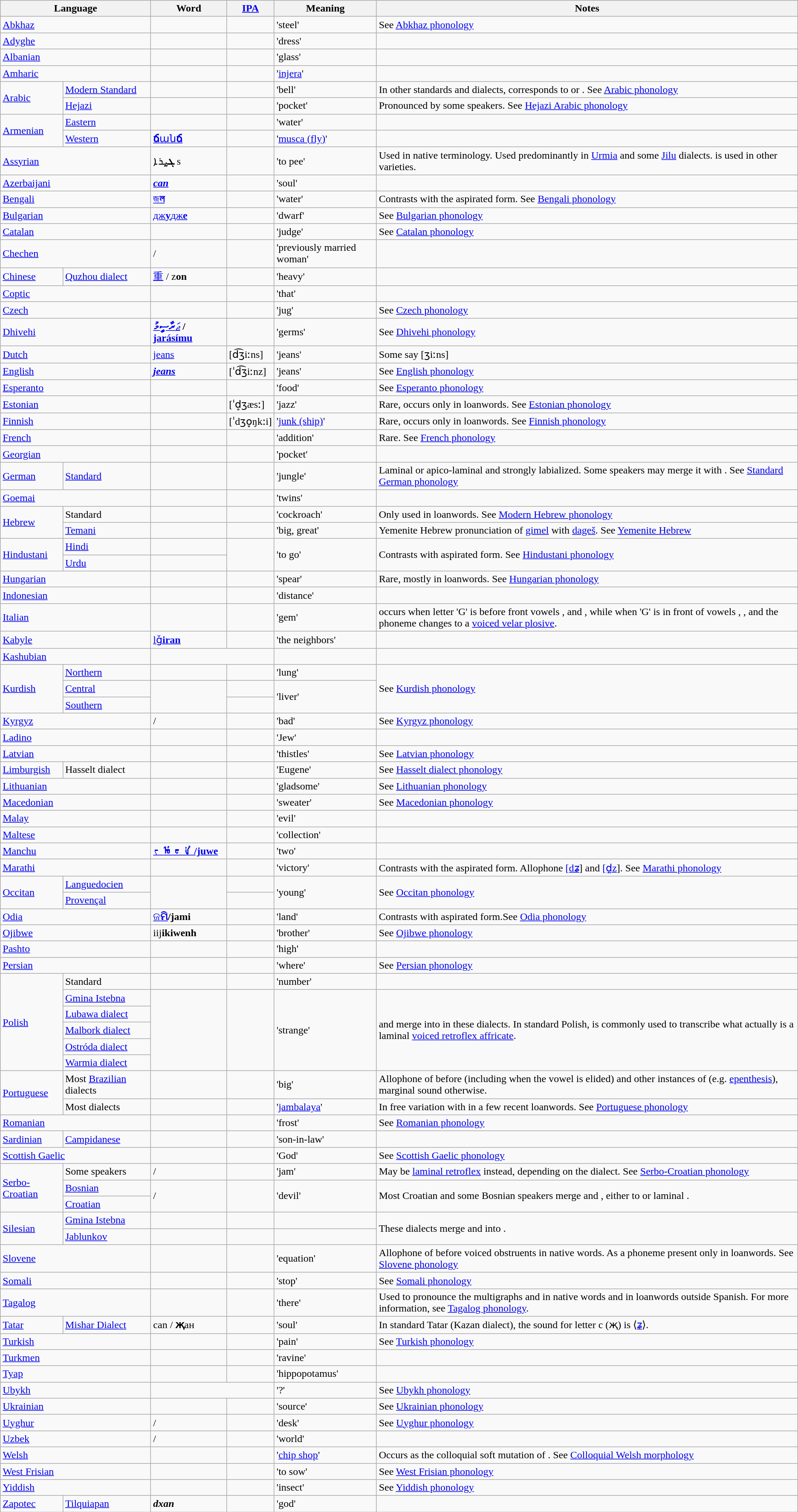<table class="wikitable">
<tr>
<th colspan="2">Language</th>
<th>Word</th>
<th><a href='#'>IPA</a></th>
<th>Meaning</th>
<th>Notes</th>
</tr>
<tr>
<td colspan="2"><a href='#'>Abkhaz</a></td>
<td></td>
<td></td>
<td>'steel'</td>
<td>See <a href='#'>Abkhaz phonology</a></td>
</tr>
<tr>
<td colspan="2"><a href='#'>Adyghe</a></td>
<td></td>
<td></td>
<td>'dress'</td>
<td></td>
</tr>
<tr>
<td colspan="2"><a href='#'>Albanian</a></td>
<td></td>
<td></td>
<td>'glass'</td>
<td></td>
</tr>
<tr>
<td colspan="2"><a href='#'>Amharic</a></td>
<td></td>
<td></td>
<td>'<a href='#'>injera</a>'</td>
<td></td>
</tr>
<tr>
<td rowspan="2"><a href='#'>Arabic</a></td>
<td><a href='#'>Modern Standard</a></td>
<td></td>
<td></td>
<td>'bell'</td>
<td>In other standards and dialects, corresponds to  or . See <a href='#'>Arabic phonology</a></td>
</tr>
<tr>
<td><a href='#'>Hejazi</a></td>
<td></td>
<td></td>
<td>'pocket'</td>
<td>Pronounced  by some speakers. See <a href='#'>Hejazi Arabic phonology</a></td>
</tr>
<tr>
<td rowspan="2"><a href='#'>Armenian</a></td>
<td><a href='#'>Eastern</a></td>
<td></td>
<td></td>
<td>'water'</td>
<td></td>
</tr>
<tr>
<td><a href='#'>Western</a></td>
<td><a href='#'><strong>ճ</strong>ան<strong>ճ</strong></a></td>
<td></td>
<td>'<a href='#'>musca (fly)</a>'</td>
<td></td>
</tr>
<tr>
<td colspan="2"><a href='#'>Assyrian</a></td>
<td><strong>ܓ̰</strong>ܝܪܐ s</td>
<td></td>
<td>'to pee'</td>
<td>Used in native terminology. Used predominantly in <a href='#'>Urmia</a> and some <a href='#'>Jilu</a> dialects.  is used in other varieties.</td>
</tr>
<tr>
<td colspan="2"><a href='#'>Azerbaijani</a></td>
<td><a href='#'><strong><em>c<strong>an<em></a></td>
<td></td>
<td>'soul'</td>
<td></td>
</tr>
<tr>
<td colspan="2"><a href='#'>Bengali</a></td>
<td><a href='#'></strong>জ<strong>ল</a></td>
<td></td>
<td>'water'</td>
<td>Contrasts with the aspirated form. See <a href='#'>Bengali phonology</a></td>
</tr>
<tr>
<td colspan=2><a href='#'>Bulgarian</a></td>
<td><a href='#'></strong>дж<strong>у</strong>дж<strong>е</a></td>
<td></td>
<td>'dwarf'</td>
<td>See <a href='#'>Bulgarian phonology</a></td>
</tr>
<tr>
<td colspan="2"><a href='#'>Catalan</a></td>
<td></td>
<td></td>
<td>'judge'</td>
<td>See <a href='#'>Catalan phonology</a></td>
</tr>
<tr>
<td colspan="2"><a href='#'>Chechen</a></td>
<td> / </td>
<td></td>
<td>'previously married woman'</td>
<td></td>
</tr>
<tr>
<td rowspan="1"><a href='#'>Chinese</a></td>
<td><a href='#'>Quzhou dialect</a></td>
<td><a href='#'>重</a> / </strong>z<strong>on</td>
<td></td>
<td>'heavy'</td>
<td></td>
</tr>
<tr>
<td colspan="2"><a href='#'>Coptic</a></td>
<td><a href='#'></a></td>
<td></td>
<td>'that'</td>
<td></td>
</tr>
<tr>
<td colspan="2"><a href='#'>Czech</a></td>
<td></td>
<td></td>
<td>'jug'</td>
<td>See <a href='#'>Czech phonology</a></td>
</tr>
<tr>
<td colspan="2"><a href='#'>Dhivehi</a></td>
<td><a href='#'></strong>ޖަ<strong>ރާސީމު</a> / <a href='#'>jarásímu</a></td>
<td></td>
<td>'germs'</td>
<td>See <a href='#'>Dhivehi phonology</a></td>
</tr>
<tr>
<td colspan="2"><a href='#'>Dutch</a></td>
<td><a href='#'></em></strong>j</strong>eans</em></a></td>
<td>[d͡ʒiːns]</td>
<td>'jeans'</td>
<td>Some say [ʒiːns]</td>
</tr>
<tr>
<td colspan="2"><a href='#'>English</a></td>
<td><a href='#'><strong><em>j<strong>eans<em></a></td>
<td>[ˈd͡ʒiːnz]</td>
<td>'jeans'</td>
<td>See <a href='#'>English phonology</a></td>
</tr>
<tr>
<td colspan="2"><a href='#'>Esperanto</a></td>
<td></td>
<td></td>
<td>'food'</td>
<td>See <a href='#'>Esperanto phonology</a></td>
</tr>
<tr>
<td colspan="2"><a href='#'>Estonian</a></td>
<td></td>
<td>[ˈd̥ʒæsː]</td>
<td>'jazz'</td>
<td>Rare, occurs only in loanwords. See <a href='#'>Estonian phonology</a></td>
</tr>
<tr>
<td colspan="2"><a href='#'>Finnish</a></td>
<td></td>
<td>[ˈdʒo̞ŋkːi]</td>
<td>'<a href='#'>junk (ship)</a>'</td>
<td>Rare, occurs only in loanwords. See <a href='#'>Finnish phonology</a></td>
</tr>
<tr>
<td colspan="2"><a href='#'>French</a></td>
<td></td>
<td></td>
<td>'addition'</td>
<td>Rare. See <a href='#'>French phonology</a></td>
</tr>
<tr>
<td colspan="2"><a href='#'>Georgian</a></td>
<td></td>
<td></td>
<td>'pocket'</td>
<td></td>
</tr>
<tr>
<td><a href='#'>German</a></td>
<td><a href='#'>Standard</a></td>
<td></td>
<td></td>
<td>'jungle'</td>
<td>Laminal or apico-laminal and strongly labialized. Some speakers may merge it with . See <a href='#'>Standard German phonology</a></td>
</tr>
<tr>
<td colspan="2"><a href='#'>Goemai</a></td>
<td></td>
<td></td>
<td>'twins'</td>
<td></td>
</tr>
<tr>
<td rowspan="2"><a href='#'>Hebrew</a></td>
<td>Standard</td>
<td></td>
<td></td>
<td>'cockroach'</td>
<td>Only used in loanwords. See <a href='#'>Modern Hebrew phonology</a></td>
</tr>
<tr>
<td><a href='#'>Temani</a></td>
<td></td>
<td></td>
<td>'big, great'</td>
<td>Yemenite Hebrew pronunciation of <a href='#'>gimel</a> with <a href='#'>dageš</a>. See <a href='#'>Yemenite Hebrew</a></td>
</tr>
<tr>
<td rowspan="2"><a href='#'>Hindustani</a></td>
<td><a href='#'>Hindi</a></td>
<td></td>
<td rowspan="2"></td>
<td rowspan="2">'to go'</td>
<td rowspan="2">Contrasts with aspirated form. See <a href='#'>Hindustani phonology</a></td>
</tr>
<tr>
<td><a href='#'>Urdu</a></td>
<td></td>
</tr>
<tr>
<td colspan="2"><a href='#'>Hungarian</a></td>
<td></td>
<td></td>
<td>'spear'</td>
<td>Rare, mostly in loanwords. See <a href='#'>Hungarian phonology</a></td>
</tr>
<tr>
<td colspan="2"><a href='#'>Indonesian</a></td>
<td></td>
<td></td>
<td>'distance'</td>
<td></td>
</tr>
<tr>
<td colspan="2"><a href='#'>Italian</a></td>
<td></td>
<td></td>
<td>'gem'</td>
<td> occurs when letter 'G' is before front vowels ,  and , while when 'G' is in front of vowels , ,  and  the phoneme changes to a <a href='#'>voiced velar plosive</a>.</td>
</tr>
<tr>
<td colspan="2"><a href='#'>Kabyle</a></td>
<td></em><a href='#'>l</strong>ǧ<strong>iran</a><em></td>
<td></td>
<td>'the neighbors'</td>
<td></td>
</tr>
<tr>
<td colspan="2"><a href='#'>Kashubian</a></td>
<td colspan="2"></td>
<td></td>
<td></td>
</tr>
<tr>
<td rowspan="3"><a href='#'>Kurdish</a></td>
<td><a href='#'>Northern</a></td>
<td></td>
<td></td>
<td>'lung'</td>
<td rowspan="3">See <a href='#'>Kurdish phonology</a></td>
</tr>
<tr>
<td><a href='#'>Central</a></td>
<td rowspan="2" red></td>
<td></td>
<td rowspan="2">'liver'</td>
</tr>
<tr>
<td><a href='#'>Southern</a></td>
<td></td>
</tr>
<tr>
<td colspan="2"><a href='#'>Kyrgyz</a></td>
<td> / </td>
<td></td>
<td>'bad'</td>
<td>See <a href='#'>Kyrgyz phonology</a></td>
</tr>
<tr>
<td colspan="2"><a href='#'>Ladino</a></td>
<td></td>
<td></td>
<td>'Jew'</td>
</tr>
<tr>
<td colspan="2"><a href='#'>Latvian</a></td>
<td></td>
<td></td>
<td>'thistles'</td>
<td>See <a href='#'>Latvian phonology</a></td>
</tr>
<tr>
<td><a href='#'>Limburgish</a></td>
<td>Hasselt dialect</td>
<td></td>
<td></td>
<td>'Eugene'</td>
<td>See <a href='#'>Hasselt dialect phonology</a></td>
</tr>
<tr>
<td colspan="2"><a href='#'>Lithuanian</a></td>
<td></td>
<td></td>
<td>'gladsome'</td>
<td>See <a href='#'>Lithuanian phonology</a></td>
</tr>
<tr>
<td colspan="2"><a href='#'>Macedonian</a></td>
<td></td>
<td></td>
<td>'sweater'</td>
<td>See <a href='#'>Macedonian phonology</a></td>
</tr>
<tr>
<td colspan="2"><a href='#'>Malay</a></td>
<td></td>
<td></td>
<td>'evil'</td>
<td></td>
</tr>
<tr>
<td colspan="2"><a href='#'>Maltese</a></td>
<td></td>
<td></td>
<td>'collection'</td>
<td></td>
</tr>
<tr>
<td colspan="2"><a href='#'>Manchu</a></td>
<td><a href='#'></strong>ᠵ<strong>ᡠᠸᡝ/juwe</a></td>
<td></td>
<td>'two'</td>
<td></td>
</tr>
<tr>
<td colspan="2"><a href='#'>Marathi</a></td>
<td></td>
<td></td>
<td>'victory'</td>
<td>Contrasts with the aspirated form. Allophone <a href='#'>[dʑ</a>] and <a href='#'>[d̪z</a>]. See <a href='#'>Marathi phonology</a></td>
</tr>
<tr>
<td rowspan="2"><a href='#'>Occitan</a></td>
<td><a href='#'>Languedocien</a></td>
<td rowspan="2"></td>
<td></td>
<td rowspan="2">'young'</td>
<td rowspan="2">See <a href='#'>Occitan phonology</a></td>
</tr>
<tr>
<td><a href='#'>Provençal</a></td>
<td></td>
</tr>
<tr>
<td colspan="2"><a href='#'>Odia</a></td>
<td><a href='#'></strong>ଜ<strong>ମି</a>/jami</td>
<td></td>
<td>'land'</td>
<td>Contrasts with aspirated form.See <a href='#'>Odia phonology</a></td>
</tr>
<tr>
<td colspan="2"><a href='#'>Ojibwe</a></td>
<td></em>ii</strong>j<strong>ikiwenh<em></td>
<td></td>
<td>'brother'</td>
<td>See <a href='#'>Ojibwe phonology</a></td>
</tr>
<tr>
<td colspan="2"><a href='#'>Pashto</a></td>
<td></td>
<td></td>
<td>'high'</td>
<td></td>
</tr>
<tr>
<td colspan="2"><a href='#'>Persian</a></td>
<td></td>
<td></td>
<td>'where'</td>
<td>See <a href='#'>Persian phonology</a></td>
</tr>
<tr>
<td rowspan="6"><a href='#'>Polish</a></td>
<td>Standard</td>
<td></td>
<td></td>
<td>'number'</td>
<td></td>
</tr>
<tr>
<td><a href='#'>Gmina Istebna</a></td>
<td rowspan="5"></td>
<td rowspan="5"></td>
<td rowspan="5">'strange'</td>
<td rowspan="5"> and  merge into  in these dialects. In standard Polish,  is commonly used to transcribe what actually is a laminal <a href='#'>voiced retroflex affricate</a>.</td>
</tr>
<tr>
<td><a href='#'>Lubawa dialect</a></td>
</tr>
<tr>
<td><a href='#'>Malbork dialect</a></td>
</tr>
<tr>
<td><a href='#'>Ostróda dialect</a></td>
</tr>
<tr>
<td><a href='#'>Warmia dialect</a></td>
</tr>
<tr>
<td rowspan="2"><a href='#'>Portuguese</a></td>
<td>Most <a href='#'>Brazilian</a> dialects</td>
<td></td>
<td></td>
<td>'big'</td>
<td>Allophone of  before  (including when the vowel is elided) and other instances of  (e.g. <a href='#'>epenthesis</a>), marginal sound otherwise.</td>
</tr>
<tr>
<td>Most dialects</td>
<td></td>
<td></td>
<td>'<a href='#'>jambalaya</a>'</td>
<td>In free variation with  in a few recent loanwords. See <a href='#'>Portuguese phonology</a></td>
</tr>
<tr>
<td colspan="2"><a href='#'>Romanian</a></td>
<td></td>
<td></td>
<td>'frost'</td>
<td>See <a href='#'>Romanian phonology</a></td>
</tr>
<tr>
<td><a href='#'>Sardinian</a></td>
<td><a href='#'>Campidanese</a></td>
<td></td>
<td></td>
<td>'son-in-law'</td>
<td></td>
</tr>
<tr>
<td colspan="2"><a href='#'>Scottish Gaelic</a></td>
<td></td>
<td></td>
<td>'God'</td>
<td>See <a href='#'>Scottish Gaelic phonology</a></td>
</tr>
<tr>
<td rowspan="3"><a href='#'>Serbo-Croatian</a></td>
<td>Some speakers</td>
<td> / </td>
<td></td>
<td>'jam'</td>
<td>May be <a href='#'>laminal retroflex</a> instead, depending on the dialect. See <a href='#'>Serbo-Croatian phonology</a></td>
</tr>
<tr>
<td><a href='#'>Bosnian</a></td>
<td rowspan="2"> / </td>
<td rowspan="2"></td>
<td rowspan="2">'devil'</td>
<td rowspan="2">Most Croatian and some Bosnian speakers merge  and , either to  or laminal .</td>
</tr>
<tr>
<td><a href='#'>Croatian</a></td>
</tr>
<tr>
<td rowspan="2"><a href='#'>Silesian</a></td>
<td><a href='#'>Gmina Istebna</a></td>
<td></td>
<td></td>
<td></td>
<td rowspan="2">These dialects merge  and  into .</td>
</tr>
<tr>
<td><a href='#'>Jablunkov</a></td>
<td></td>
<td></td>
<td></td>
</tr>
<tr>
<td colspan="2"><a href='#'>Slovene</a></td>
<td></td>
<td></td>
<td>'equation'</td>
<td>Allophone of  before voiced obstruents in native words. As a phoneme present only in loanwords. See <a href='#'>Slovene phonology</a></td>
</tr>
<tr>
<td colspan="2"><a href='#'>Somali</a></td>
<td></td>
<td></td>
<td>'stop'</td>
<td>See <a href='#'>Somali phonology</a></td>
</tr>
<tr>
<td colspan="2"><a href='#'>Tagalog</a></td>
<td></td>
<td></td>
<td>'there'</td>
<td>Used to pronounce the multigraphs  and  in native words and  in loanwords outside Spanish. For more information, see <a href='#'>Tagalog phonology</a>.</td>
</tr>
<tr>
<td><a href='#'>Tatar</a></td>
<td><a href='#'>Mishar Dialect</a></td>
<td></em></strong>c</strong>an / <strong>җ</strong>ан</em></td>
<td></td>
<td>'soul'</td>
<td>In standard Tatar (Kazan dialect), the sound for letter c (җ) is ⟨<a href='#'>ʑ</a>⟩.</td>
</tr>
<tr>
<td colspan="2"><a href='#'>Turkish</a></td>
<td></td>
<td></td>
<td>'pain'</td>
<td>See <a href='#'>Turkish phonology</a></td>
</tr>
<tr>
<td colspan="2"><a href='#'>Turkmen</a></td>
<td></td>
<td></td>
<td>'ravine'</td>
<td></td>
</tr>
<tr>
<td colspan="2"><a href='#'>Tyap</a></td>
<td></td>
<td></td>
<td>'hippopotamus'</td>
<td></td>
</tr>
<tr>
<td colspan="2"><a href='#'>Ubykh</a></td>
<td colspan=2 align="center"></td>
<td>'?'</td>
<td>See <a href='#'>Ubykh phonology</a></td>
</tr>
<tr>
<td colspan="2"><a href='#'>Ukrainian</a></td>
<td></td>
<td></td>
<td>'source'</td>
<td>See <a href='#'>Ukrainian phonology</a></td>
</tr>
<tr>
<td colspan="2"><a href='#'>Uyghur</a></td>
<td> / </td>
<td></td>
<td>'desk'</td>
<td>See <a href='#'>Uyghur phonology</a></td>
</tr>
<tr>
<td colspan="2"><a href='#'>Uzbek</a></td>
<td> / </td>
<td></td>
<td>'world'</td>
</tr>
<tr>
<td colspan="2"><a href='#'>Welsh</a></td>
<td></td>
<td></td>
<td>'<a href='#'>chip shop</a>'</td>
<td>Occurs as the colloquial soft mutation of . See <a href='#'>Colloquial Welsh morphology</a></td>
</tr>
<tr>
<td colspan="2"><a href='#'>West Frisian</a></td>
<td></td>
<td></td>
<td>'to sow'</td>
<td>See <a href='#'>West Frisian phonology</a></td>
</tr>
<tr>
<td colspan="2"><a href='#'>Yiddish</a></td>
<td></td>
<td></td>
<td>'insect'</td>
<td>See <a href='#'>Yiddish phonology</a></td>
</tr>
<tr>
<td><a href='#'>Zapotec</a></td>
<td><a href='#'>Tilquiapan</a></td>
<td><strong><em>dx<strong>an<em></td>
<td></td>
<td>'god'</td>
<td></td>
</tr>
</table>
